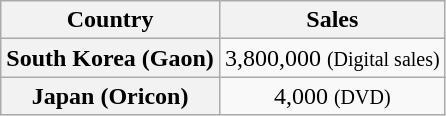<table class="wikitable plainrowheaders" style="text-align:center">
<tr>
<th>Country</th>
<th>Sales</th>
</tr>
<tr>
<th scope="row">South Korea (Gaon)</th>
<td>3,800,000 <small>(Digital sales)</small></td>
</tr>
<tr>
<th scope="row">Japan (Oricon)</th>
<td>4,000 <small>(DVD)</small></td>
</tr>
</table>
